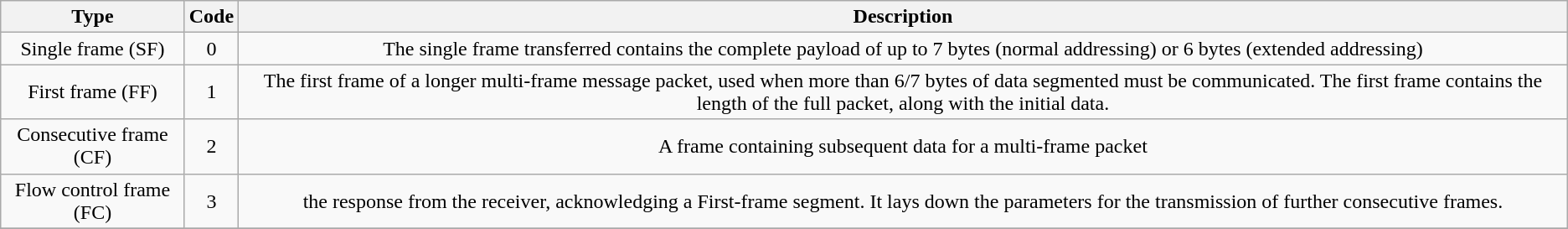<table class="wikitable" style="text-align:center">
<tr>
<th>Type</th>
<th>Code</th>
<th>Description</th>
</tr>
<tr>
<td>Single frame (SF)</td>
<td>0</td>
<td>The single frame transferred contains the complete payload of up to 7 bytes (normal addressing) or 6 bytes (extended addressing)</td>
</tr>
<tr>
<td>First frame (FF)</td>
<td>1</td>
<td>The first frame of a longer multi-frame message packet, used when more than 6/7 bytes of data segmented must be communicated. The first frame contains the length of the full packet, along with the initial data.</td>
</tr>
<tr>
<td>Consecutive frame (CF)</td>
<td>2</td>
<td>A frame containing subsequent data for a multi-frame packet</td>
</tr>
<tr>
<td>Flow control frame (FC)</td>
<td>3</td>
<td>the response from the receiver, acknowledging a First-frame segment. It lays down the parameters for the transmission of further consecutive frames.</td>
</tr>
<tr>
</tr>
</table>
